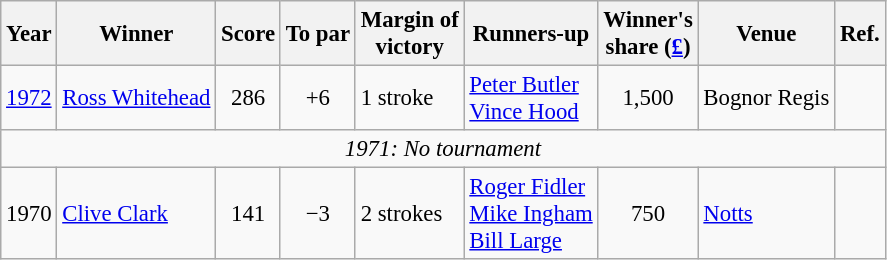<table class="wikitable" style="font-size:95%">
<tr>
<th>Year</th>
<th>Winner</th>
<th>Score</th>
<th>To par</th>
<th>Margin of<br>victory</th>
<th>Runners-up</th>
<th>Winner's<br>share (<a href='#'>£</a>)</th>
<th>Venue</th>
<th>Ref.</th>
</tr>
<tr>
<td><a href='#'>1972</a></td>
<td> <a href='#'>Ross Whitehead</a></td>
<td align=center>286</td>
<td align=center>+6</td>
<td>1 stroke</td>
<td> <a href='#'>Peter Butler</a><br> <a href='#'>Vince Hood</a></td>
<td align=center>1,500</td>
<td>Bognor Regis</td>
<td></td>
</tr>
<tr>
<td colspan=9 align=center><em>1971: No tournament</em></td>
</tr>
<tr>
<td>1970</td>
<td> <a href='#'>Clive Clark</a></td>
<td align=center>141</td>
<td align=center>−3</td>
<td>2 strokes</td>
<td> <a href='#'>Roger Fidler</a><br> <a href='#'>Mike Ingham</a><br> <a href='#'>Bill Large</a></td>
<td align=center>750</td>
<td><a href='#'>Notts</a></td>
<td></td>
</tr>
</table>
